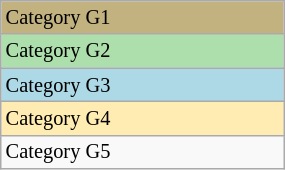<table class="wikitable" style="font-size:85%;" width=15%>
<tr bgcolor=#C2B280>
<td>Category G1</td>
</tr>
<tr bgcolor="#ADDFAD">
<td>Category G2</td>
</tr>
<tr bgcolor="lightblue">
<td>Category G3</td>
</tr>
<tr bgcolor=#ffecb2>
<td>Category G4</td>
</tr>
<tr>
<td>Category G5</td>
</tr>
</table>
